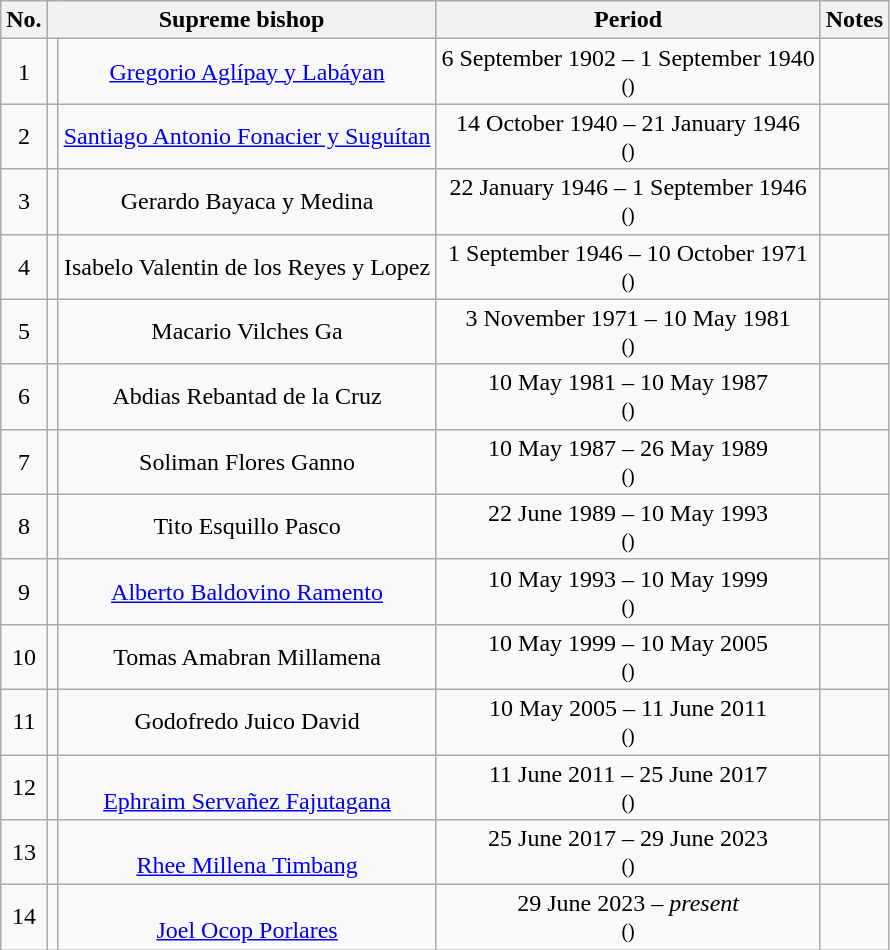<table class="wikitable" style="text-align:center;">
<tr>
<th>No.</th>
<th colspan=2>Supreme bishop</th>
<th>Period</th>
<th>Notes</th>
</tr>
<tr>
<td>1</td>
<td></td>
<td><a href='#'>Gregorio Aglípay y Labáyan</a> <br> </td>
<td>6 September 1902 – 1 September 1940<br><small>()</small></td>
<td></td>
</tr>
<tr>
<td>2</td>
<td></td>
<td><a href='#'>Santiago Antonio Fonacier y Suguítan</a> <br> </td>
<td>14 October 1940 – 21 January 1946<br><small>()</small></td>
<td></td>
</tr>
<tr>
<td>3</td>
<td></td>
<td>Gerardo Bayaca y Medina <br> </td>
<td>22 January 1946 – 1 September 1946<br><small>()</small></td>
<td></td>
</tr>
<tr>
<td>4</td>
<td></td>
<td>Isabelo Valentin de los Reyes y Lopez <br> </td>
<td>1 September 1946 – 10 October 1971<br><small>()</small></td>
<td></td>
</tr>
<tr>
<td>5</td>
<td></td>
<td>Macario Vilches Ga <br> </td>
<td>3 November 1971 – 10 May 1981<br><small>()</small></td>
<td></td>
</tr>
<tr>
<td>6</td>
<td></td>
<td>Abdias Rebantad de la Cruz <br> </td>
<td>10 May 1981 – 10 May 1987<br><small>()</small></td>
<td></td>
</tr>
<tr>
<td>7</td>
<td></td>
<td>Soliman Flores Ganno <br> </td>
<td>10 May 1987 – 26 May 1989<br><small>()</small></td>
<td></td>
</tr>
<tr>
<td>8</td>
<td></td>
<td>Tito Esquillo Pasco <br> </td>
<td>22 June 1989 – 10 May 1993<br><small>()</small></td>
<td></td>
</tr>
<tr>
<td>9</td>
<td></td>
<td><a href='#'>Alberto Baldovino Ramento</a> <br> </td>
<td>10 May 1993 – 10 May 1999<br><small>()</small></td>
<td></td>
</tr>
<tr>
<td>10</td>
<td></td>
<td>Tomas Amabran Millamena<br> </td>
<td>10 May 1999 – 10 May 2005<br><small>()</small></td>
<td></td>
</tr>
<tr>
<td>11</td>
<td></td>
<td>Godofredo Juico David<br> </td>
<td>10 May 2005 – 11 June 2011<br><small>()</small></td>
<td></td>
</tr>
<tr>
<td>12</td>
<td></td>
<td><br> <a href='#'>Ephraim Servañez Fajutagana</a> <br> </td>
<td>11 June 2011 – 25 June 2017<br><small>()</small></td>
<td></td>
</tr>
<tr>
<td>13</td>
<td></td>
<td><br> <a href='#'>Rhee Millena Timbang</a> <br> </td>
<td>25 June 2017 – 29 June 2023<br><small>()</small></td>
<td></td>
</tr>
<tr>
<td>14</td>
<td></td>
<td><br> <a href='#'>Joel Ocop Porlares</a> <br> </td>
<td>29 June 2023 – <em>present</em><br><small>()</small></td>
<td></td>
</tr>
</table>
